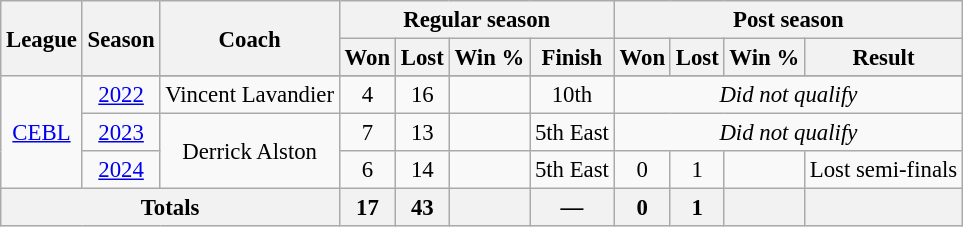<table class="wikitable" style="font-size: 95%; text-align:center;">
<tr>
<th rowspan=2>League</th>
<th rowspan="2">Season</th>
<th rowspan="2">Coach</th>
<th colspan="4">Regular season</th>
<th colspan="4">Post season</th>
</tr>
<tr>
<th>Won</th>
<th>Lost</th>
<th>Win %</th>
<th>Finish</th>
<th>Won</th>
<th>Lost</th>
<th>Win %</th>
<th>Result</th>
</tr>
<tr>
<td rowspan="4"><a href='#'>CEBL</a></td>
</tr>
<tr>
<td><a href='#'>2022</a></td>
<td>Vincent Lavandier</td>
<td>4</td>
<td>16</td>
<td></td>
<td>10th</td>
<td colspan=4><em>Did not qualify</em></td>
</tr>
<tr>
<td><a href='#'>2023</a></td>
<td rowspan="2">Derrick Alston</td>
<td>7</td>
<td>13</td>
<td></td>
<td>5th East</td>
<td colspan=4><em>Did not qualify</em></td>
</tr>
<tr>
<td><a href='#'>2024</a></td>
<td>6</td>
<td>14</td>
<td></td>
<td>5th East</td>
<td>0</td>
<td>1</td>
<td></td>
<td>Lost semi-finals</td>
</tr>
<tr>
<th colspan="3">Totals</th>
<th>17</th>
<th>43</th>
<th></th>
<th>—</th>
<th>0</th>
<th>1</th>
<th></th>
<th></th>
</tr>
</table>
